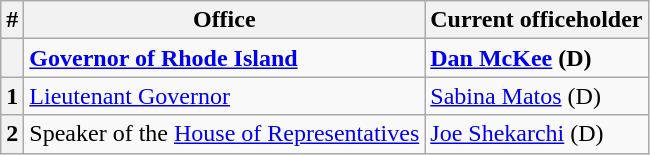<table class=wikitable>
<tr>
<th>#</th>
<th>Office</th>
<th>Current officeholder</th>
</tr>
<tr>
<th></th>
<td><strong><a href='#'>Governor of Rhode Island</a></strong></td>
<td><strong><a href='#'>Dan McKee</a> (D)</strong></td>
</tr>
<tr>
<th>1</th>
<td><a href='#'>Lieutenant Governor</a></td>
<td><a href='#'>Sabina Matos</a> (D)</td>
</tr>
<tr>
<th>2</th>
<td>Speaker of the <a href='#'>House of Representatives</a></td>
<td><a href='#'>Joe Shekarchi</a> (D)</td>
</tr>
</table>
